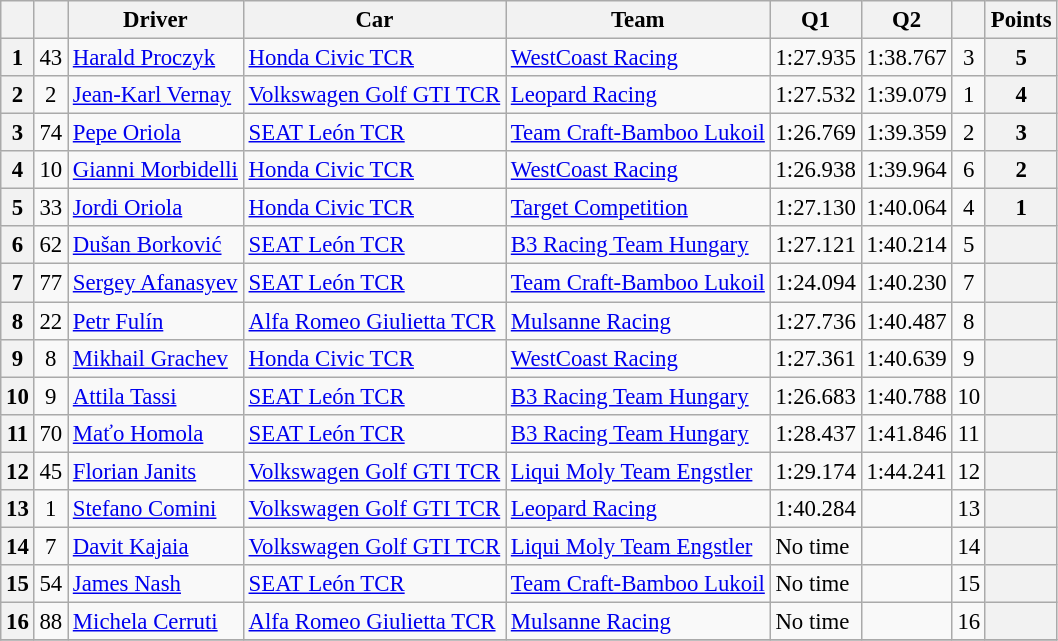<table class="wikitable sortable" style="font-size:95%">
<tr>
<th></th>
<th></th>
<th>Driver</th>
<th>Car</th>
<th>Team</th>
<th>Q1</th>
<th>Q2</th>
<th></th>
<th>Points</th>
</tr>
<tr>
<th>1</th>
<td align=center>43</td>
<td> <a href='#'>Harald Proczyk</a></td>
<td><a href='#'>Honda Civic TCR</a></td>
<td> <a href='#'>WestCoast Racing</a></td>
<td>1:27.935</td>
<td>1:38.767</td>
<td align=center>3</td>
<th>5</th>
</tr>
<tr>
<th>2</th>
<td align=center>2</td>
<td> <a href='#'>Jean-Karl Vernay</a></td>
<td><a href='#'>Volkswagen Golf GTI TCR</a></td>
<td> <a href='#'>Leopard Racing</a></td>
<td>1:27.532</td>
<td>1:39.079</td>
<td align=center>1</td>
<th>4</th>
</tr>
<tr>
<th>3</th>
<td align=center>74</td>
<td> <a href='#'>Pepe Oriola</a></td>
<td><a href='#'>SEAT León TCR</a></td>
<td> <a href='#'>Team Craft-Bamboo Lukoil</a></td>
<td>1:26.769</td>
<td>1:39.359</td>
<td align=center>2</td>
<th>3</th>
</tr>
<tr>
<th>4</th>
<td align=center>10</td>
<td> <a href='#'>Gianni Morbidelli</a></td>
<td><a href='#'>Honda Civic TCR</a></td>
<td> <a href='#'>WestCoast Racing</a></td>
<td>1:26.938</td>
<td>1:39.964</td>
<td align=center>6</td>
<th>2</th>
</tr>
<tr>
<th>5</th>
<td align=center>33</td>
<td> <a href='#'>Jordi Oriola</a></td>
<td><a href='#'>Honda Civic TCR</a></td>
<td> <a href='#'>Target Competition</a></td>
<td>1:27.130</td>
<td>1:40.064</td>
<td align=center>4</td>
<th>1</th>
</tr>
<tr>
<th>6</th>
<td align=center>62</td>
<td> <a href='#'>Dušan Borković</a></td>
<td><a href='#'>SEAT León TCR</a></td>
<td> <a href='#'>B3 Racing Team Hungary</a></td>
<td>1:27.121</td>
<td>1:40.214</td>
<td align=center>5</td>
<th></th>
</tr>
<tr>
<th>7</th>
<td align=center>77</td>
<td> <a href='#'>Sergey Afanasyev</a></td>
<td><a href='#'>SEAT León TCR</a></td>
<td> <a href='#'>Team Craft-Bamboo Lukoil</a></td>
<td>1:24.094</td>
<td>1:40.230</td>
<td align=center>7</td>
<th></th>
</tr>
<tr>
<th>8</th>
<td align=center>22</td>
<td> <a href='#'>Petr Fulín</a></td>
<td><a href='#'>Alfa Romeo Giulietta TCR</a></td>
<td> <a href='#'>Mulsanne Racing</a></td>
<td>1:27.736</td>
<td>1:40.487</td>
<td align=center>8</td>
<th></th>
</tr>
<tr>
<th>9</th>
<td align=center>8</td>
<td> <a href='#'>Mikhail Grachev</a></td>
<td><a href='#'>Honda Civic TCR</a></td>
<td> <a href='#'>WestCoast Racing</a></td>
<td>1:27.361</td>
<td>1:40.639</td>
<td align=center>9</td>
<th></th>
</tr>
<tr>
<th>10</th>
<td align=center>9</td>
<td> <a href='#'>Attila Tassi</a></td>
<td><a href='#'>SEAT León TCR</a></td>
<td> <a href='#'>B3 Racing Team Hungary</a></td>
<td>1:26.683</td>
<td>1:40.788</td>
<td align=center>10</td>
<th></th>
</tr>
<tr>
<th>11</th>
<td align=center>70</td>
<td> <a href='#'>Maťo Homola</a></td>
<td><a href='#'>SEAT León TCR</a></td>
<td> <a href='#'>B3 Racing Team Hungary</a></td>
<td>1:28.437</td>
<td>1:41.846</td>
<td align=center>11</td>
<th></th>
</tr>
<tr>
<th>12</th>
<td align=center>45</td>
<td> <a href='#'>Florian Janits</a></td>
<td><a href='#'>Volkswagen Golf GTI TCR</a></td>
<td> <a href='#'>Liqui Moly Team Engstler</a></td>
<td>1:29.174</td>
<td>1:44.241</td>
<td align=center>12</td>
<th></th>
</tr>
<tr>
<th>13</th>
<td align=center>1</td>
<td> <a href='#'>Stefano Comini</a></td>
<td><a href='#'>Volkswagen Golf GTI TCR</a></td>
<td> <a href='#'>Leopard Racing</a></td>
<td>1:40.284</td>
<td></td>
<td align=center>13</td>
<th></th>
</tr>
<tr>
<th>14</th>
<td align=center>7</td>
<td> <a href='#'>Davit Kajaia</a></td>
<td><a href='#'>Volkswagen Golf GTI TCR</a></td>
<td> <a href='#'>Liqui Moly Team Engstler</a></td>
<td>No time</td>
<td></td>
<td align=center>14</td>
<th></th>
</tr>
<tr>
<th>15</th>
<td align=center>54</td>
<td> <a href='#'>James Nash</a></td>
<td><a href='#'>SEAT León TCR</a></td>
<td> <a href='#'>Team Craft-Bamboo Lukoil</a></td>
<td>No time</td>
<td></td>
<td align=center>15</td>
<th></th>
</tr>
<tr>
<th>16</th>
<td align=center>88</td>
<td> <a href='#'>Michela Cerruti</a></td>
<td><a href='#'>Alfa Romeo Giulietta TCR</a></td>
<td> <a href='#'>Mulsanne Racing</a></td>
<td>No time</td>
<td></td>
<td align=center>16</td>
<th></th>
</tr>
<tr>
</tr>
</table>
